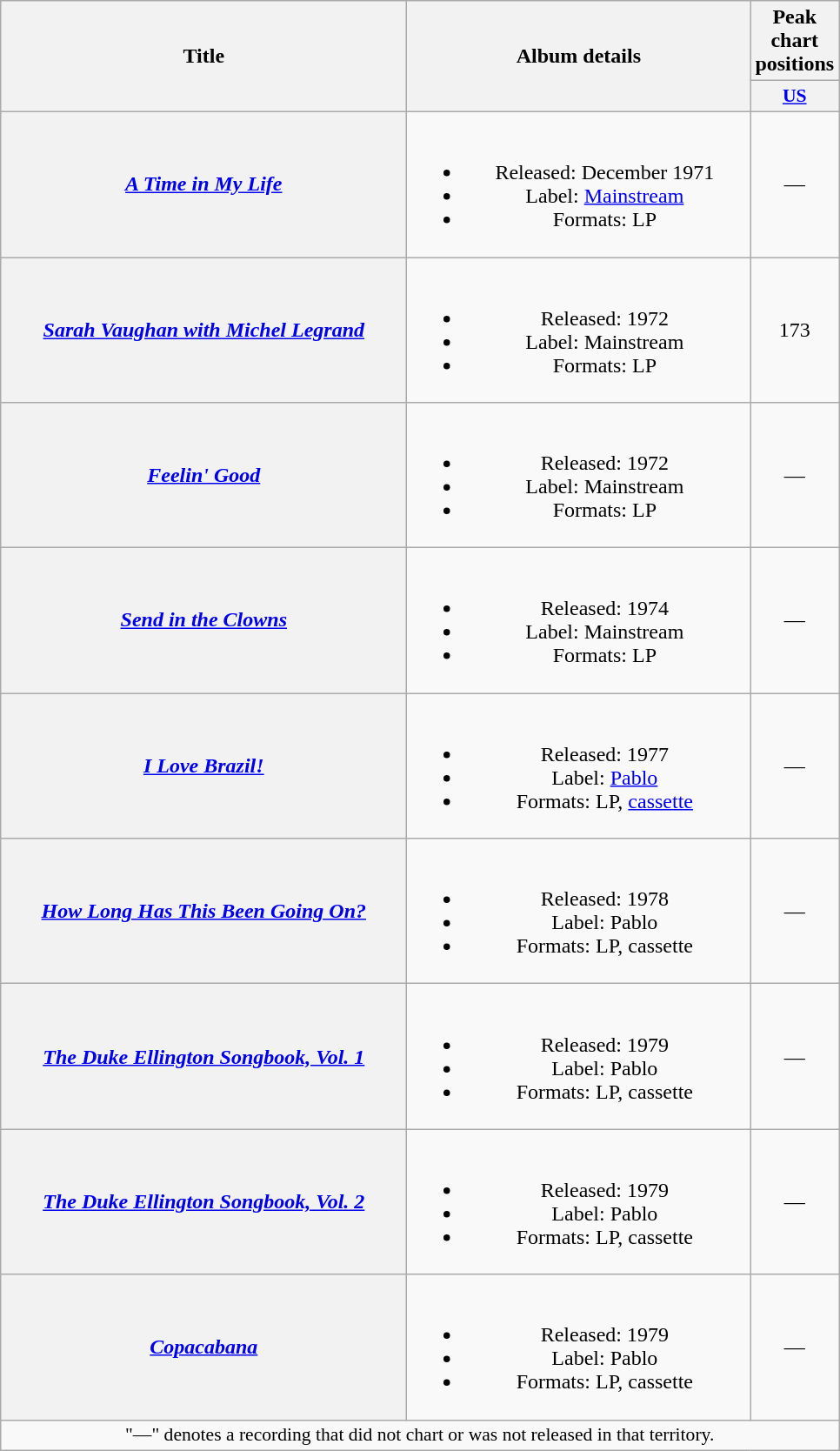<table class="wikitable plainrowheaders" style="text-align:center;">
<tr>
<th scope="col" rowspan="2" style="width:19em;">Title</th>
<th scope="col" rowspan="2" style="width:16em;">Album details</th>
<th scope="col" colspan="1">Peak<br>chart<br>positions</th>
</tr>
<tr>
<th scope="col" style="width:3em;font-size:90%;"><a href='#'>US</a><br></th>
</tr>
<tr>
<th scope="row"><em><a href='#'>A Time in My Life</a></em></th>
<td><br><ul><li>Released: December 1971</li><li>Label: <a href='#'>Mainstream</a></li><li>Formats: LP</li></ul></td>
<td>—</td>
</tr>
<tr>
<th scope="row"><em><a href='#'>Sarah Vaughan with Michel Legrand</a></em><br></th>
<td><br><ul><li>Released: 1972</li><li>Label: Mainstream</li><li>Formats: LP</li></ul></td>
<td>173</td>
</tr>
<tr>
<th scope="row"><em><a href='#'>Feelin' Good</a></em></th>
<td><br><ul><li>Released: 1972</li><li>Label: Mainstream</li><li>Formats: LP</li></ul></td>
<td>—</td>
</tr>
<tr>
<th scope="row"><em><a href='#'>Send in the Clowns</a></em></th>
<td><br><ul><li>Released: 1974</li><li>Label: Mainstream</li><li>Formats: LP</li></ul></td>
<td>—</td>
</tr>
<tr>
<th scope="row"><em><a href='#'>I Love Brazil!</a></em></th>
<td><br><ul><li>Released: 1977</li><li>Label: <a href='#'>Pablo</a></li><li>Formats: LP, <a href='#'>cassette</a></li></ul></td>
<td>—</td>
</tr>
<tr>
<th scope="row"><em><a href='#'>How Long Has This Been Going On?</a></em></th>
<td><br><ul><li>Released: 1978</li><li>Label: Pablo</li><li>Formats: LP, cassette</li></ul></td>
<td>—</td>
</tr>
<tr>
<th scope="row"><em><a href='#'>The Duke Ellington Songbook, Vol. 1</a></em></th>
<td><br><ul><li>Released: 1979</li><li>Label: Pablo</li><li>Formats: LP, cassette</li></ul></td>
<td>—</td>
</tr>
<tr>
<th scope="row"><em><a href='#'>The Duke Ellington Songbook, Vol. 2</a></em></th>
<td><br><ul><li>Released: 1979</li><li>Label: Pablo</li><li>Formats: LP, cassette</li></ul></td>
<td>—</td>
</tr>
<tr>
<th scope="row"><em><a href='#'>Copacabana</a></em></th>
<td><br><ul><li>Released: 1979</li><li>Label: Pablo</li><li>Formats: LP, cassette</li></ul></td>
<td>—</td>
</tr>
<tr>
<td colspan="3" style="font-size:90%">"—" denotes a recording that did not chart or was not released in that territory.</td>
</tr>
</table>
